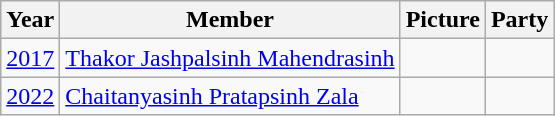<table class="wikitable sortable">
<tr>
<th>Year</th>
<th>Member</th>
<th>Picture</th>
<th colspan="2">Party</th>
</tr>
<tr>
<td><a href='#'>2017</a></td>
<td><a href='#'>Thakor Jashpalsinh Mahendrasinh</a></td>
<td></td>
<td></td>
</tr>
<tr>
<td><a href='#'>2022</a></td>
<td><a href='#'>Chaitanyasinh Pratapsinh Zala</a></td>
<td></td>
<td></td>
</tr>
</table>
